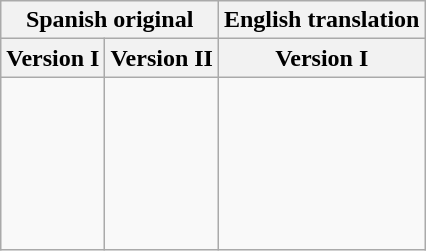<table class="wikitable">
<tr>
<th colspan=2>Spanish original</th>
<th>English translation</th>
</tr>
<tr>
<th>Version I</th>
<th>Version II</th>
<th>Version I</th>
</tr>
<tr style="vertical-align: top; white-space: nowrap">
<td><br><br><br></td>
<td><br><br><br><br><br><br></td>
<td><br><br><br></td>
</tr>
</table>
